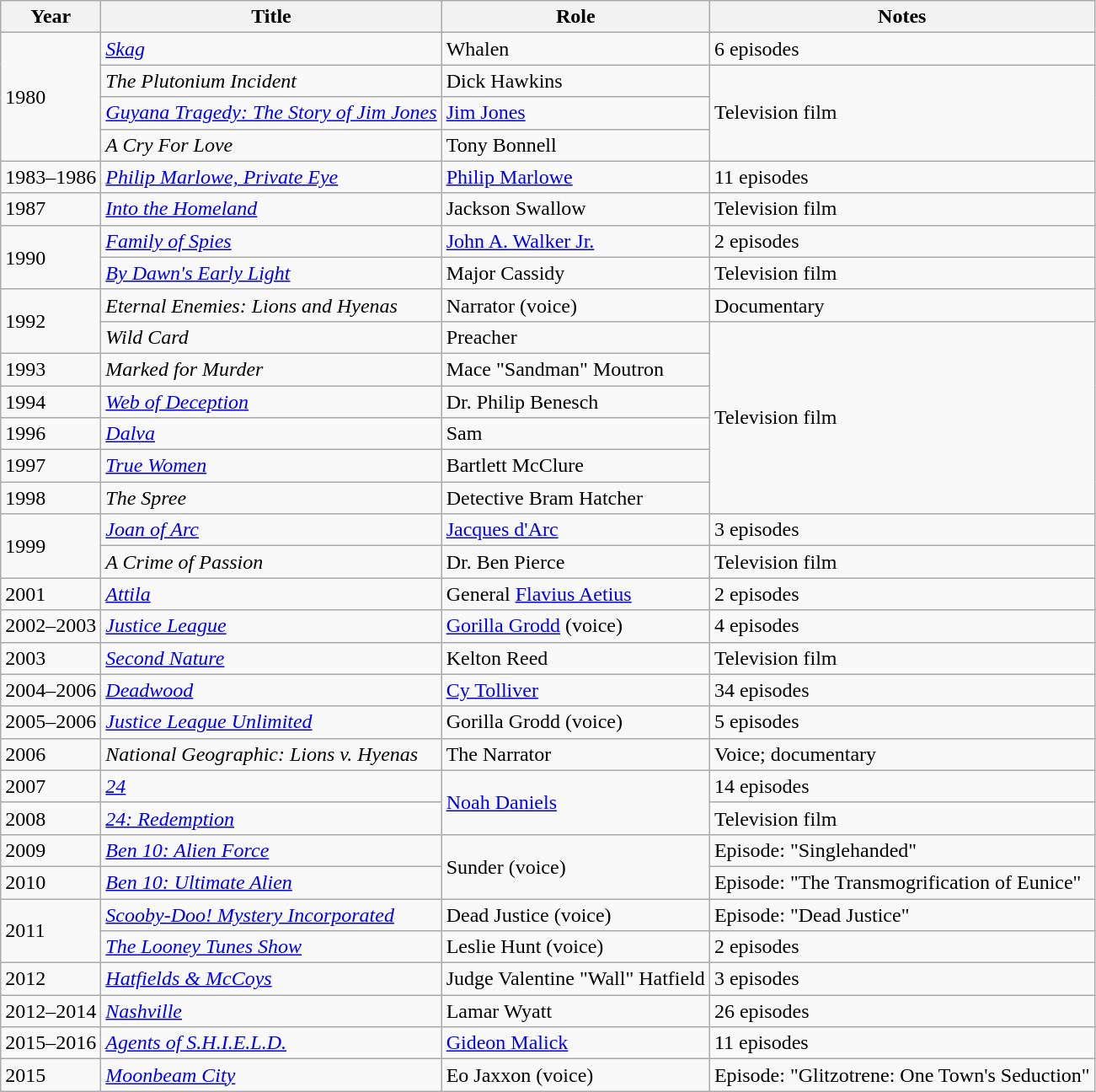<table class="wikitable sortable">
<tr>
<th>Year</th>
<th>Title</th>
<th>Role</th>
<th>Notes</th>
</tr>
<tr>
<td rowspan="4">1980</td>
<td><em><a href='#'>Skag</a></em></td>
<td>Whalen</td>
<td>6 episodes</td>
</tr>
<tr>
<td><em>The Plutonium Incident</em></td>
<td>Dick Hawkins</td>
<td rowspan="3">Television film</td>
</tr>
<tr>
<td><em><a href='#'>Guyana Tragedy: The Story of Jim Jones</a></em></td>
<td><a href='#'>Jim Jones</a></td>
</tr>
<tr>
<td><em>A Cry For Love</em></td>
<td>Tony Bonnell</td>
</tr>
<tr>
<td>1983–1986</td>
<td><em><a href='#'>Philip Marlowe, Private Eye</a></em></td>
<td><a href='#'>Philip Marlowe</a></td>
<td>11 episodes</td>
</tr>
<tr>
<td>1987</td>
<td><em><a href='#'>Into the Homeland</a></em></td>
<td>Jackson Swallow</td>
<td>Television film</td>
</tr>
<tr>
<td rowspan="2">1990</td>
<td><em><a href='#'>Family of Spies</a></em></td>
<td><a href='#'>John A. Walker Jr.</a></td>
<td>2 episodes</td>
</tr>
<tr>
<td><em><a href='#'>By Dawn's Early Light</a></em></td>
<td>Major Cassidy</td>
<td>Television film</td>
</tr>
<tr>
<td rowspan="2">1992</td>
<td><em>Eternal Enemies: Lions and Hyenas</em></td>
<td>Narrator (voice)</td>
<td>Documentary</td>
</tr>
<tr>
<td><em>Wild Card</em></td>
<td>Preacher</td>
<td rowspan="6">Television film</td>
</tr>
<tr>
<td>1993</td>
<td><em>Marked for Murder</em></td>
<td>Mace "Sandman" Moutron</td>
</tr>
<tr>
<td>1994</td>
<td><em><a href='#'>Web of Deception</a></em></td>
<td>Dr. Philip Benesch</td>
</tr>
<tr>
<td>1996</td>
<td><em><a href='#'>Dalva</a></em></td>
<td>Sam</td>
</tr>
<tr>
<td>1997</td>
<td><em><a href='#'>True Women</a></em></td>
<td>Bartlett McClure</td>
</tr>
<tr>
<td>1998</td>
<td><em>The Spree</em></td>
<td>Detective Bram Hatcher</td>
</tr>
<tr>
<td rowspan="2">1999</td>
<td><em><a href='#'>Joan of Arc</a></em></td>
<td><a href='#'>Jacques d'Arc</a></td>
<td>3 episodes</td>
</tr>
<tr>
<td><em>A Crime of Passion</em></td>
<td>Dr. Ben Pierce</td>
<td>Television film</td>
</tr>
<tr>
<td>2001</td>
<td><em><a href='#'>Attila</a></em></td>
<td>General <a href='#'>Flavius Aetius</a></td>
<td>2 episodes</td>
</tr>
<tr>
<td>2002–2003</td>
<td><em><a href='#'>Justice League</a></em></td>
<td><a href='#'>Gorilla Grodd</a> (voice)</td>
<td>4 episodes</td>
</tr>
<tr>
<td>2003</td>
<td><em><a href='#'>Second Nature</a></em></td>
<td>Kelton Reed</td>
<td>Television film</td>
</tr>
<tr>
<td>2004–2006</td>
<td><em><a href='#'>Deadwood</a></em></td>
<td><a href='#'>Cy Tolliver</a></td>
<td>34 episodes</td>
</tr>
<tr>
<td>2005–2006</td>
<td><em><a href='#'>Justice League Unlimited</a></em></td>
<td>Gorilla Grodd (voice)</td>
<td>5 episodes</td>
</tr>
<tr>
<td>2006</td>
<td><em>National Geographic: Lions v. Hyenas</em></td>
<td>The Narrator</td>
<td>Voice; documentary</td>
</tr>
<tr>
<td>2007</td>
<td><em><a href='#'>24</a></em></td>
<td rowspan="2"><a href='#'>Noah Daniels</a></td>
<td>14 episodes</td>
</tr>
<tr>
<td>2008</td>
<td><em><a href='#'>24: Redemption</a></em></td>
<td>Television film</td>
</tr>
<tr>
<td>2009</td>
<td><em><a href='#'>Ben 10: Alien Force</a></em></td>
<td rowspan="2">Sunder (voice)</td>
<td>Episode: "Singlehanded"</td>
</tr>
<tr>
<td>2010</td>
<td><em><a href='#'>Ben 10: Ultimate Alien</a></em></td>
<td>Episode: "The Transmogrification of Eunice"</td>
</tr>
<tr>
<td rowspan="2">2011</td>
<td><em><a href='#'>Scooby-Doo! Mystery Incorporated</a></em></td>
<td>Dead Justice (voice)</td>
<td>Episode: "Dead Justice"</td>
</tr>
<tr>
<td><em><a href='#'>The Looney Tunes Show</a></em></td>
<td>Leslie Hunt (voice)</td>
<td>2 episodes</td>
</tr>
<tr>
<td>2012</td>
<td><em><a href='#'>Hatfields & McCoys</a></em></td>
<td>Judge Valentine "Wall" Hatfield</td>
<td>3 episodes</td>
</tr>
<tr>
<td>2012–2014</td>
<td><em><a href='#'>Nashville</a></em></td>
<td>Lamar Wyatt</td>
<td>26 episodes</td>
</tr>
<tr>
<td>2015–2016</td>
<td><em><a href='#'>Agents of S.H.I.E.L.D.</a></em></td>
<td><a href='#'>Gideon Malick</a></td>
<td>11 episodes</td>
</tr>
<tr>
<td>2015</td>
<td><em><a href='#'>Moonbeam City</a></em></td>
<td>Eo Jaxxon (voice)</td>
<td>Episode: "Glitzotrene: One Town's Seduction"</td>
</tr>
</table>
